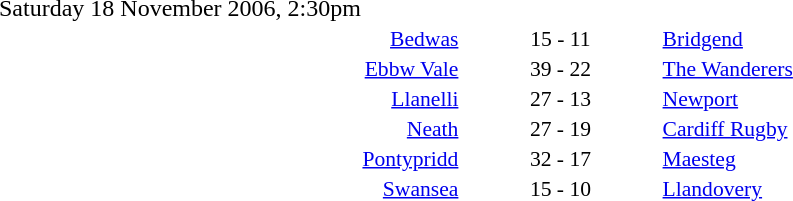<table style="width:70%;" cellspacing="1">
<tr>
<th width=35%></th>
<th width=15%></th>
<th></th>
</tr>
<tr>
<td>Saturday 18 November 2006, 2:30pm</td>
</tr>
<tr style=font-size:90%>
<td align=right><a href='#'>Bedwas</a></td>
<td align=center>15 - 11</td>
<td><a href='#'>Bridgend</a></td>
</tr>
<tr style=font-size:90%>
<td align=right><a href='#'>Ebbw Vale</a></td>
<td align=center>39 - 22</td>
<td><a href='#'>The Wanderers</a></td>
</tr>
<tr style=font-size:90%>
<td align=right><a href='#'>Llanelli</a></td>
<td align=center>27 - 13</td>
<td><a href='#'>Newport</a></td>
</tr>
<tr style=font-size:90%>
<td align=right><a href='#'>Neath</a></td>
<td align=center>27 - 19</td>
<td><a href='#'>Cardiff Rugby</a></td>
</tr>
<tr style=font-size:90%>
<td align=right><a href='#'>Pontypridd</a></td>
<td align=center>32 - 17</td>
<td><a href='#'>Maesteg</a></td>
</tr>
<tr style=font-size:90%>
<td align=right><a href='#'>Swansea</a></td>
<td align=center>15 - 10</td>
<td><a href='#'>Llandovery</a></td>
</tr>
</table>
